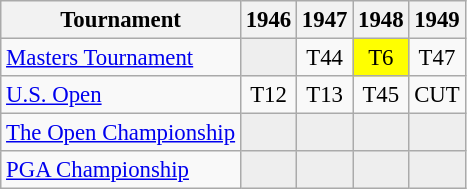<table class="wikitable" style="font-size:95%;text-align:center;">
<tr>
<th>Tournament</th>
<th>1946</th>
<th>1947</th>
<th>1948</th>
<th>1949</th>
</tr>
<tr>
<td align=left><a href='#'>Masters Tournament</a></td>
<td style="background:#eeeeee;"></td>
<td>T44</td>
<td style="background:yellow;">T6</td>
<td>T47</td>
</tr>
<tr>
<td align=left><a href='#'>U.S. Open</a></td>
<td>T12</td>
<td>T13</td>
<td>T45</td>
<td>CUT</td>
</tr>
<tr>
<td align=left><a href='#'>The Open Championship</a></td>
<td style="background:#eeeeee;"></td>
<td style="background:#eeeeee;"></td>
<td style="background:#eeeeee;"></td>
<td style="background:#eeeeee;"></td>
</tr>
<tr>
<td align=left><a href='#'>PGA Championship</a></td>
<td style="background:#eeeeee;"></td>
<td style="background:#eeeeee;"></td>
<td style="background:#eeeeee;"></td>
<td style="background:#eeeeee;"></td>
</tr>
</table>
